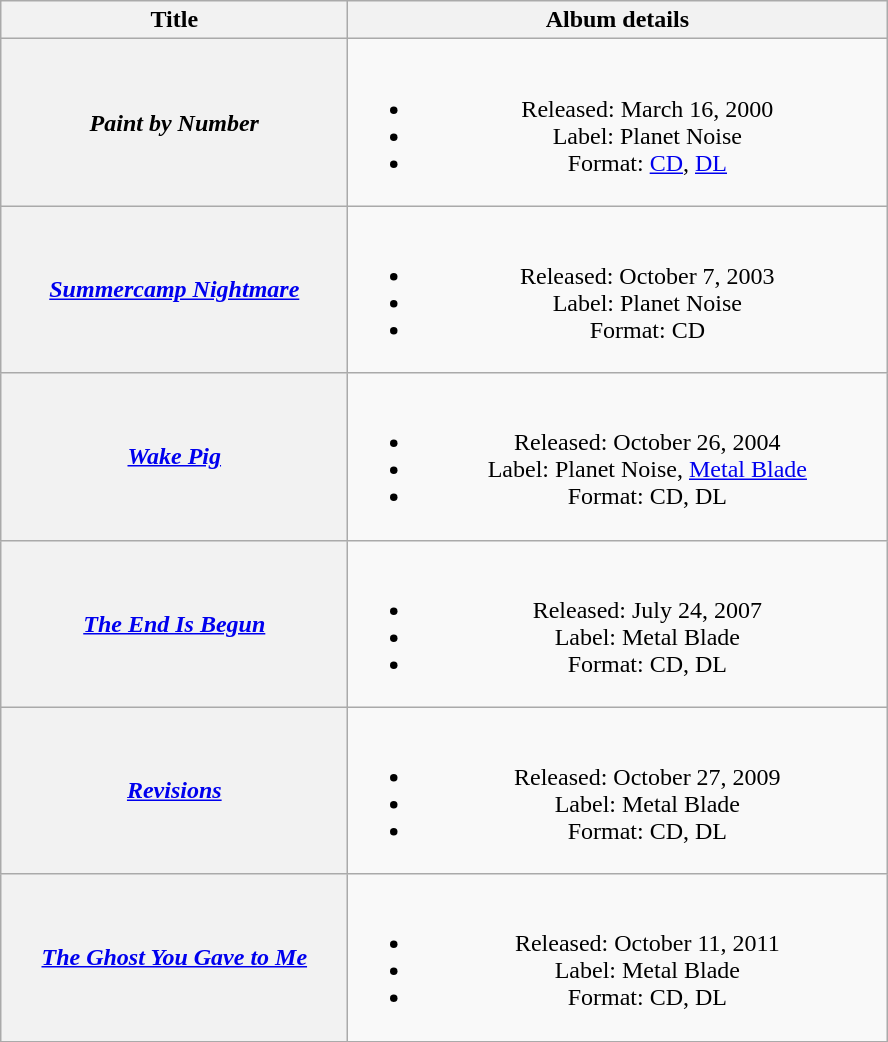<table class="wikitable plainrowheaders" style="text-align:center;">
<tr>
<th scope="col" style="width:14em;">Title</th>
<th scope="col" style="width:22em;">Album details</th>
</tr>
<tr>
<th scope="row"><em>Paint by Number</em></th>
<td><br><ul><li>Released: March 16, 2000</li><li>Label: Planet Noise</li><li>Format: <a href='#'>CD</a>, <a href='#'>DL</a></li></ul></td>
</tr>
<tr>
<th scope="row"><em><a href='#'>Summercamp Nightmare</a></em></th>
<td><br><ul><li>Released: October 7, 2003</li><li>Label: Planet Noise</li><li>Format: CD</li></ul></td>
</tr>
<tr>
<th scope="row"><em><a href='#'>Wake Pig</a></em></th>
<td><br><ul><li>Released: October 26, 2004</li><li>Label: Planet Noise, <a href='#'>Metal Blade</a> </li><li>Format: CD, DL</li></ul></td>
</tr>
<tr>
<th scope="row"><em><a href='#'>The End Is Begun</a></em></th>
<td><br><ul><li>Released: July 24, 2007</li><li>Label: Metal Blade</li><li>Format: CD, DL</li></ul></td>
</tr>
<tr>
<th scope="row"><em><a href='#'>Revisions</a></em></th>
<td><br><ul><li>Released: October 27, 2009</li><li>Label: Metal Blade</li><li>Format: CD, DL</li></ul></td>
</tr>
<tr>
<th scope="row"><em><a href='#'>The Ghost You Gave to Me</a></em></th>
<td><br><ul><li>Released: October 11, 2011</li><li>Label: Metal Blade</li><li>Format: CD, DL</li></ul></td>
</tr>
</table>
